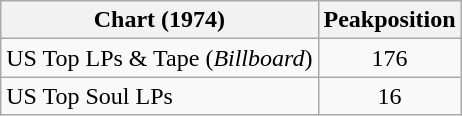<table class="wikitable">
<tr>
<th>Chart (1974)</th>
<th>Peakposition</th>
</tr>
<tr>
<td>US Top LPs & Tape (<em>Billboard</em>)</td>
<td align="center">176</td>
</tr>
<tr>
<td>US Top Soul LPs</td>
<td align="center">16</td>
</tr>
</table>
